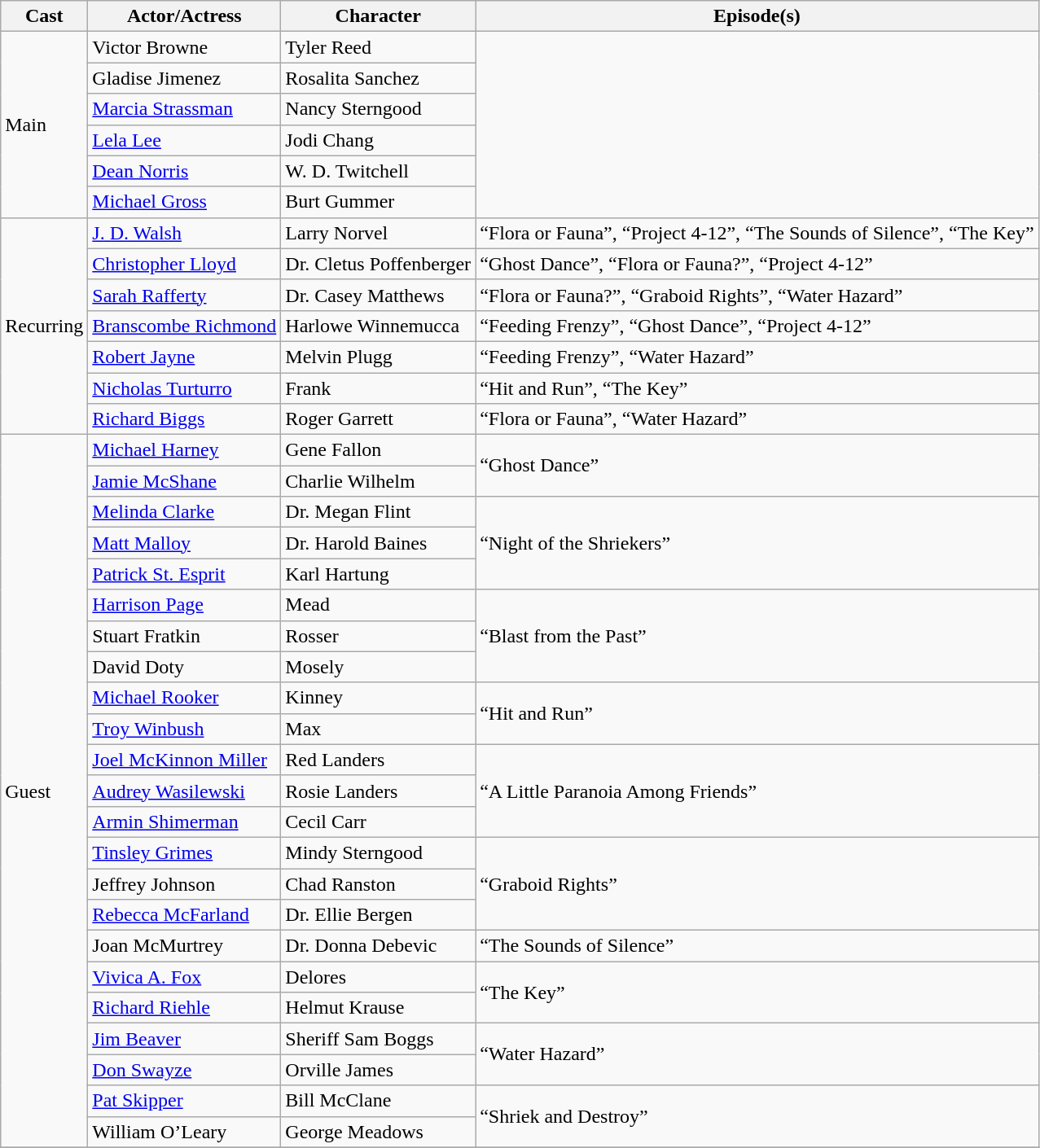<table class="wikitable" border="1">
<tr>
<th>Cast</th>
<th>Actor/Actress</th>
<th>Character</th>
<th>Episode(s)</th>
</tr>
<tr>
<td rowspan=6>Main</td>
<td>Victor Browne</td>
<td>Tyler Reed</td>
<td rowspan="6"></td>
</tr>
<tr>
<td>Gladise Jimenez</td>
<td>Rosalita Sanchez</td>
</tr>
<tr>
<td><a href='#'>Marcia Strassman</a></td>
<td>Nancy Sterngood</td>
</tr>
<tr>
<td><a href='#'>Lela Lee</a></td>
<td>Jodi Chang</td>
</tr>
<tr>
<td><a href='#'>Dean Norris</a></td>
<td>W. D. Twitchell</td>
</tr>
<tr>
<td><a href='#'>Michael Gross</a></td>
<td>Burt Gummer</td>
</tr>
<tr>
<td rowspan="7">Recurring</td>
<td><a href='#'>J. D. Walsh</a></td>
<td>Larry Norvel</td>
<td>“Flora or Fauna”, “Project 4-12”, “The Sounds of Silence”, “The Key”</td>
</tr>
<tr>
<td><a href='#'>Christopher Lloyd</a></td>
<td>Dr. Cletus Poffenberger</td>
<td>“Ghost Dance”, “Flora or Fauna?”, “Project 4-12”</td>
</tr>
<tr>
<td><a href='#'>Sarah Rafferty</a></td>
<td>Dr. Casey Matthews</td>
<td>“Flora or Fauna?”, “Graboid Rights”, “Water Hazard”</td>
</tr>
<tr>
<td><a href='#'>Branscombe Richmond</a></td>
<td>Harlowe Winnemucca</td>
<td>“Feeding Frenzy”, “Ghost Dance”, “Project 4-12”</td>
</tr>
<tr>
<td><a href='#'>Robert Jayne</a></td>
<td>Melvin Plugg</td>
<td>“Feeding Frenzy”, “Water Hazard”</td>
</tr>
<tr>
<td><a href='#'>Nicholas Turturro</a></td>
<td>Frank</td>
<td>“Hit and Run”, “The Key”</td>
</tr>
<tr>
<td><a href='#'>Richard Biggs</a></td>
<td>Roger Garrett</td>
<td>“Flora or Fauna”, “Water Hazard”</td>
</tr>
<tr>
<td rowspan="23">Guest</td>
<td><a href='#'>Michael Harney</a></td>
<td>Gene Fallon</td>
<td rowspan="2">“Ghost Dance”</td>
</tr>
<tr>
<td><a href='#'>Jamie McShane</a></td>
<td>Charlie Wilhelm</td>
</tr>
<tr>
<td><a href='#'>Melinda Clarke</a></td>
<td>Dr. Megan Flint</td>
<td rowspan="3">“Night of the Shriekers”</td>
</tr>
<tr>
<td><a href='#'>Matt Malloy</a></td>
<td>Dr. Harold Baines</td>
</tr>
<tr>
<td><a href='#'>Patrick St. Esprit</a></td>
<td>Karl Hartung</td>
</tr>
<tr>
<td><a href='#'>Harrison Page</a></td>
<td>Mead</td>
<td rowspan="3">“Blast from the Past”</td>
</tr>
<tr>
<td>Stuart Fratkin</td>
<td>Rosser</td>
</tr>
<tr>
<td>David Doty</td>
<td>Mosely</td>
</tr>
<tr>
<td><a href='#'>Michael Rooker</a></td>
<td>Kinney</td>
<td rowspan="2">“Hit and Run”</td>
</tr>
<tr>
<td><a href='#'>Troy Winbush</a></td>
<td>Max</td>
</tr>
<tr>
<td><a href='#'>Joel McKinnon Miller</a></td>
<td>Red Landers</td>
<td rowspan="3">“A Little Paranoia Among Friends”</td>
</tr>
<tr>
<td><a href='#'>Audrey Wasilewski</a></td>
<td>Rosie Landers</td>
</tr>
<tr>
<td><a href='#'>Armin Shimerman</a></td>
<td>Cecil Carr</td>
</tr>
<tr>
<td><a href='#'>Tinsley Grimes</a></td>
<td>Mindy Sterngood</td>
<td rowspan="3">“Graboid Rights”</td>
</tr>
<tr>
<td>Jeffrey Johnson</td>
<td>Chad Ranston</td>
</tr>
<tr>
<td><a href='#'>Rebecca McFarland</a></td>
<td>Dr. Ellie Bergen</td>
</tr>
<tr>
<td>Joan McMurtrey</td>
<td>Dr. Donna Debevic</td>
<td>“The Sounds of Silence”</td>
</tr>
<tr>
<td><a href='#'>Vivica A. Fox</a></td>
<td>Delores</td>
<td rowspan="2">“The Key”</td>
</tr>
<tr>
<td><a href='#'>Richard Riehle</a></td>
<td>Helmut Krause</td>
</tr>
<tr>
<td><a href='#'>Jim Beaver</a></td>
<td>Sheriff Sam Boggs</td>
<td rowspan="2">“Water Hazard”</td>
</tr>
<tr>
<td><a href='#'>Don Swayze</a></td>
<td>Orville James</td>
</tr>
<tr>
<td><a href='#'>Pat Skipper</a></td>
<td>Bill McClane</td>
<td rowspan="2">“Shriek and Destroy”</td>
</tr>
<tr>
<td>William O’Leary</td>
<td>George Meadows</td>
</tr>
<tr>
</tr>
</table>
